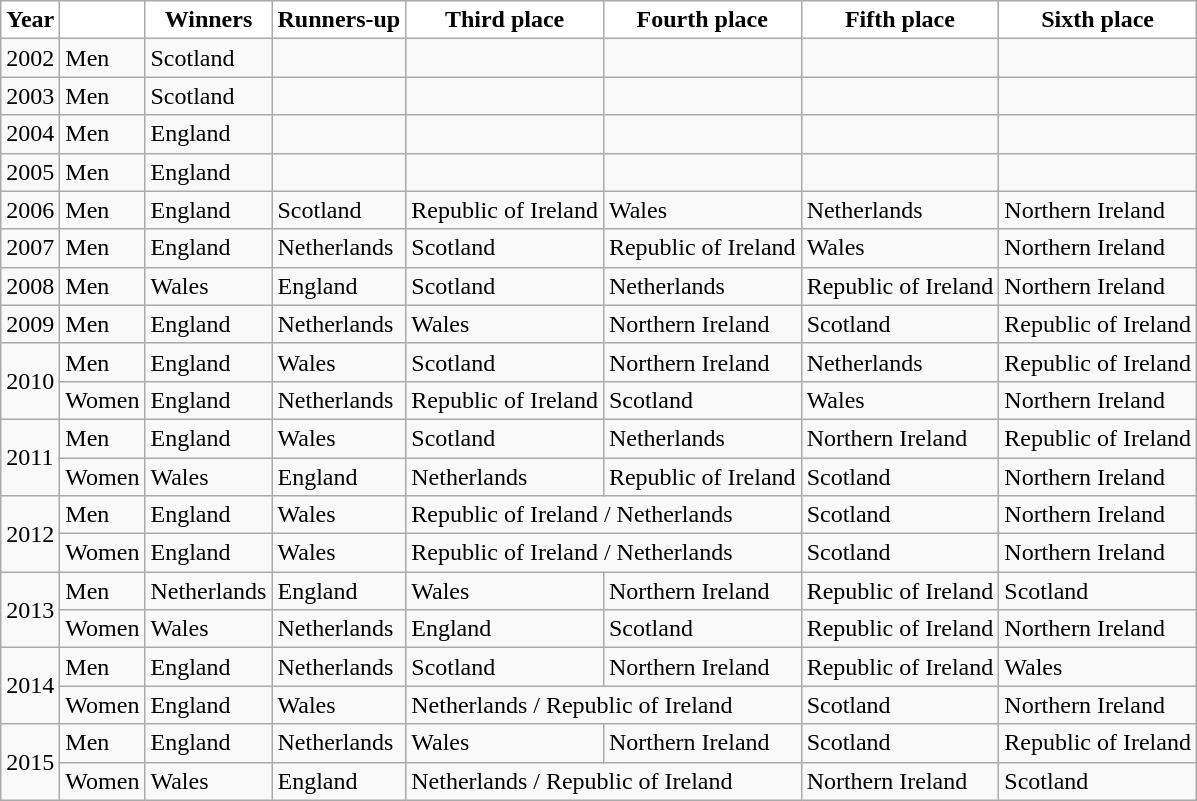<table class="wikitable">
<tr>
<th style="background:#ffffff; color:#000000;">Year</th>
<th style="background:#ffffff; color:#000000;"></th>
<th style="background:#ffffff; color:#000000;">Winners</th>
<th style="background:#ffffff; color:#000000;">Runners-up</th>
<th style="background:#ffffff; color:#000000;">Third place</th>
<th style="background:#ffffff; color:#000000;">Fourth place</th>
<th style="background:#ffffff; color:#000000;">Fifth place</th>
<th style="background:#ffffff; color:#000000;">Sixth place</th>
</tr>
<tr>
<td>2002</td>
<td>Men</td>
<td>Scotland</td>
<td></td>
<td></td>
<td></td>
<td></td>
<td></td>
</tr>
<tr>
<td>2003</td>
<td>Men</td>
<td>Scotland</td>
<td></td>
<td></td>
<td></td>
<td></td>
<td></td>
</tr>
<tr>
<td>2004</td>
<td>Men</td>
<td>England</td>
<td></td>
<td></td>
<td></td>
<td></td>
<td></td>
</tr>
<tr>
<td>2005</td>
<td>Men</td>
<td>England</td>
<td></td>
<td></td>
<td></td>
<td></td>
<td></td>
</tr>
<tr>
<td>2006</td>
<td>Men</td>
<td>England</td>
<td>Scotland</td>
<td>Republic of Ireland</td>
<td>Wales</td>
<td>Netherlands</td>
<td>Northern Ireland</td>
</tr>
<tr>
<td>2007</td>
<td>Men</td>
<td>England</td>
<td>Netherlands</td>
<td>Scotland</td>
<td>Republic of Ireland</td>
<td>Wales</td>
<td>Northern Ireland</td>
</tr>
<tr>
<td>2008</td>
<td>Men</td>
<td>Wales</td>
<td>England</td>
<td>Scotland</td>
<td>Netherlands</td>
<td>Republic of Ireland</td>
<td>Northern Ireland</td>
</tr>
<tr>
<td>2009</td>
<td>Men</td>
<td>England</td>
<td>Netherlands</td>
<td>Wales</td>
<td>Northern Ireland</td>
<td>Scotland</td>
<td>Republic of Ireland</td>
</tr>
<tr>
<td rowspan=2>2010</td>
<td>Men</td>
<td>England</td>
<td>Wales</td>
<td>Scotland</td>
<td>Northern Ireland</td>
<td>Netherlands</td>
<td>Republic of Ireland</td>
</tr>
<tr>
<td>Women</td>
<td>England</td>
<td>Netherlands</td>
<td>Republic of Ireland</td>
<td>Scotland</td>
<td>Wales</td>
<td>Northern Ireland</td>
</tr>
<tr>
<td rowspan=2>2011</td>
<td>Men</td>
<td>England</td>
<td>Wales</td>
<td>Scotland</td>
<td>Netherlands</td>
<td>Northern Ireland</td>
<td>Republic of Ireland</td>
</tr>
<tr>
<td>Women</td>
<td>Wales</td>
<td>England</td>
<td>Netherlands</td>
<td>Republic of Ireland</td>
<td>Scotland</td>
<td>Northern Ireland</td>
</tr>
<tr>
<td rowspan=2>2012</td>
<td>Men</td>
<td>England</td>
<td>Wales</td>
<td colspan=2>Republic of Ireland / Netherlands</td>
<td>Scotland</td>
<td>Northern Ireland</td>
</tr>
<tr>
<td>Women</td>
<td>England</td>
<td>Wales</td>
<td colspan=2>Republic of Ireland / Netherlands</td>
<td>Scotland</td>
<td>Northern Ireland</td>
</tr>
<tr>
<td rowspan=2>2013</td>
<td>Men</td>
<td>Netherlands</td>
<td>England</td>
<td>Wales</td>
<td>Northern Ireland</td>
<td>Republic of Ireland</td>
<td>Scotland</td>
</tr>
<tr>
<td>Women</td>
<td>Wales</td>
<td>Netherlands</td>
<td>England</td>
<td>Scotland</td>
<td>Republic of Ireland</td>
<td>Northern Ireland</td>
</tr>
<tr>
<td rowspan=2>2014</td>
<td>Men</td>
<td>England</td>
<td>Netherlands</td>
<td>Scotland</td>
<td>Northern Ireland</td>
<td>Republic of Ireland</td>
<td>Wales</td>
</tr>
<tr>
<td>Women</td>
<td>England</td>
<td>Wales</td>
<td colspan=2>Netherlands / Republic of Ireland</td>
<td>Scotland</td>
<td>Northern Ireland</td>
</tr>
<tr>
<td rowspan=2>2015</td>
<td>Men</td>
<td>England</td>
<td>Netherlands</td>
<td>Wales</td>
<td>Northern Ireland</td>
<td>Scotland</td>
<td>Republic of Ireland</td>
</tr>
<tr>
<td>Women</td>
<td>Wales</td>
<td>England</td>
<td colspan=2>Netherlands / Republic of Ireland</td>
<td>Northern Ireland</td>
<td>Scotland</td>
</tr>
</table>
